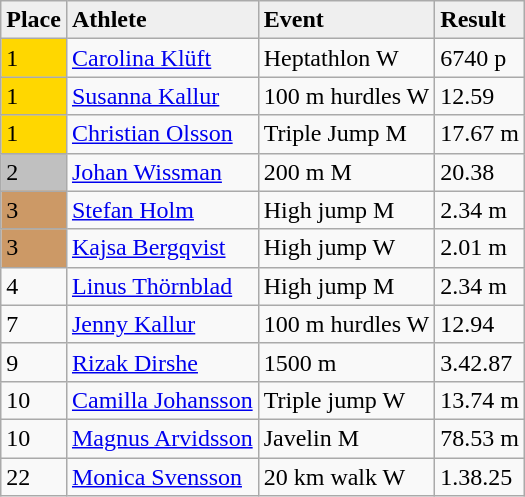<table class="wikitable">
<tr>
<td !align="center" bgcolor="efefef"><strong>Place</strong></td>
<td !align="center" bgcolor="efefef"><strong>Athlete</strong></td>
<td !align="center" bgcolor="efefef"><strong>Event</strong></td>
<td !align="center" bgcolor="efefef"><strong>Result</strong></td>
</tr>
<tr>
<td bgcolor=gold>1</td>
<td><a href='#'>Carolina Klüft</a></td>
<td>Heptathlon W</td>
<td>6740 p</td>
</tr>
<tr>
<td bgcolor=gold>1</td>
<td><a href='#'>Susanna Kallur</a></td>
<td>100 m hurdles W</td>
<td>12.59</td>
</tr>
<tr>
<td bgcolor=gold>1</td>
<td><a href='#'>Christian Olsson</a></td>
<td>Triple Jump M</td>
<td>17.67 m</td>
</tr>
<tr>
<td bgcolor=silver>2</td>
<td><a href='#'>Johan Wissman</a></td>
<td>200 m M</td>
<td>20.38</td>
</tr>
<tr>
<td bgcolor=CC9966>3</td>
<td><a href='#'>Stefan Holm</a></td>
<td>High jump M</td>
<td>2.34 m</td>
</tr>
<tr>
<td bgcolor=CC9966>3</td>
<td><a href='#'>Kajsa Bergqvist</a></td>
<td>High jump W</td>
<td>2.01 m</td>
</tr>
<tr>
<td>4</td>
<td><a href='#'>Linus Thörnblad</a></td>
<td>High jump M</td>
<td>2.34 m</td>
</tr>
<tr>
<td>7</td>
<td><a href='#'>Jenny Kallur</a></td>
<td>100 m hurdles W</td>
<td>12.94</td>
</tr>
<tr>
<td>9</td>
<td><a href='#'>Rizak Dirshe</a></td>
<td>1500 m</td>
<td>3.42.87</td>
</tr>
<tr>
<td>10</td>
<td><a href='#'>Camilla Johansson</a></td>
<td>Triple jump W</td>
<td>13.74 m</td>
</tr>
<tr>
<td>10</td>
<td><a href='#'>Magnus Arvidsson</a></td>
<td>Javelin M</td>
<td>78.53 m</td>
</tr>
<tr>
<td>22</td>
<td><a href='#'>Monica Svensson</a></td>
<td>20 km walk W</td>
<td>1.38.25</td>
</tr>
</table>
